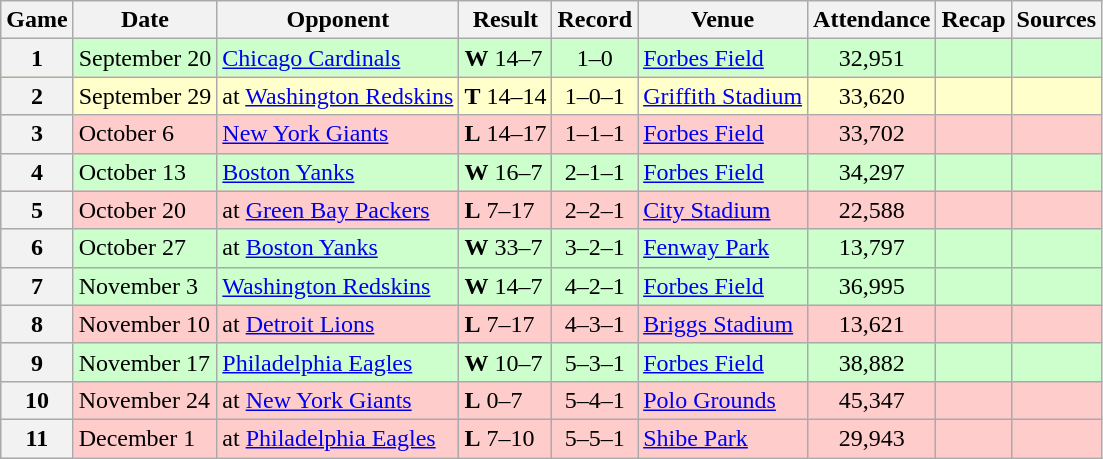<table class="wikitable">
<tr>
<th>Game</th>
<th>Date</th>
<th>Opponent</th>
<th>Result</th>
<th>Record</th>
<th>Venue</th>
<th>Attendance</th>
<th>Recap</th>
<th>Sources</th>
</tr>
<tr style="background:#cfc">
<th>1</th>
<td>September 20</td>
<td><a href='#'>Chicago Cardinals</a></td>
<td><strong>W</strong> 14–7</td>
<td style="text-align: center;">1–0</td>
<td><a href='#'>Forbes Field</a></td>
<td style="text-align: center;">32,951</td>
<td></td>
<td></td>
</tr>
<tr style="background:#ffc">
<th>2</th>
<td>September 29</td>
<td>at <a href='#'>Washington Redskins</a></td>
<td><strong>T</strong> 14–14</td>
<td style="text-align: center;">1–0–1</td>
<td><a href='#'>Griffith Stadium</a></td>
<td style="text-align: center;">33,620</td>
<td></td>
<td></td>
</tr>
<tr style="background:#fcc">
<th>3</th>
<td>October 6</td>
<td><a href='#'>New York Giants</a></td>
<td><strong>L</strong> 14–17</td>
<td style="text-align: center;">1–1–1</td>
<td><a href='#'>Forbes Field</a></td>
<td style="text-align: center;">33,702</td>
<td></td>
<td></td>
</tr>
<tr style="background:#cfc">
<th>4</th>
<td>October 13</td>
<td><a href='#'>Boston Yanks</a></td>
<td><strong>W</strong> 16–7</td>
<td style="text-align: center;">2–1–1</td>
<td><a href='#'>Forbes Field</a></td>
<td style="text-align: center;">34,297</td>
<td></td>
<td></td>
</tr>
<tr style="background:#fcc">
<th>5</th>
<td>October 20</td>
<td>at <a href='#'>Green Bay Packers</a></td>
<td><strong>L</strong> 7–17</td>
<td style="text-align: center;">2–2–1</td>
<td><a href='#'>City Stadium</a></td>
<td style="text-align: center;">22,588</td>
<td></td>
<td></td>
</tr>
<tr style="background:#cfc">
<th>6</th>
<td>October 27</td>
<td>at <a href='#'>Boston Yanks</a></td>
<td><strong>W</strong> 33–7</td>
<td style="text-align: center;">3–2–1</td>
<td><a href='#'>Fenway Park</a></td>
<td style="text-align: center;">13,797</td>
<td></td>
<td></td>
</tr>
<tr style="background:#cfc">
<th>7</th>
<td>November 3</td>
<td><a href='#'>Washington Redskins</a></td>
<td><strong>W</strong> 14–7</td>
<td style="text-align: center;">4–2–1</td>
<td><a href='#'>Forbes Field</a></td>
<td style="text-align: center;">36,995</td>
<td></td>
<td></td>
</tr>
<tr style="background:#fcc">
<th>8</th>
<td>November 10</td>
<td>at <a href='#'>Detroit Lions</a></td>
<td><strong>L</strong> 7–17</td>
<td style="text-align: center;">4–3–1</td>
<td><a href='#'>Briggs Stadium</a></td>
<td style="text-align: center;">13,621</td>
<td></td>
<td></td>
</tr>
<tr style="background:#cfc">
<th>9</th>
<td>November 17</td>
<td><a href='#'>Philadelphia Eagles</a></td>
<td><strong>W</strong> 10–7</td>
<td style="text-align: center;">5–3–1</td>
<td><a href='#'>Forbes Field</a></td>
<td style="text-align: center;">38,882</td>
<td></td>
<td></td>
</tr>
<tr style="background:#fcc">
<th>10</th>
<td>November 24</td>
<td>at <a href='#'>New York Giants</a></td>
<td><strong>L</strong> 0–7</td>
<td style="text-align: center;">5–4–1</td>
<td><a href='#'>Polo Grounds</a></td>
<td style="text-align: center;">45,347</td>
<td></td>
<td></td>
</tr>
<tr style="background:#fcc">
<th>11</th>
<td>December 1</td>
<td>at <a href='#'>Philadelphia Eagles</a></td>
<td><strong>L</strong> 7–10</td>
<td style="text-align: center;">5–5–1</td>
<td><a href='#'>Shibe Park</a></td>
<td style="text-align: center;">29,943</td>
<td></td>
<td></td>
</tr>
</table>
